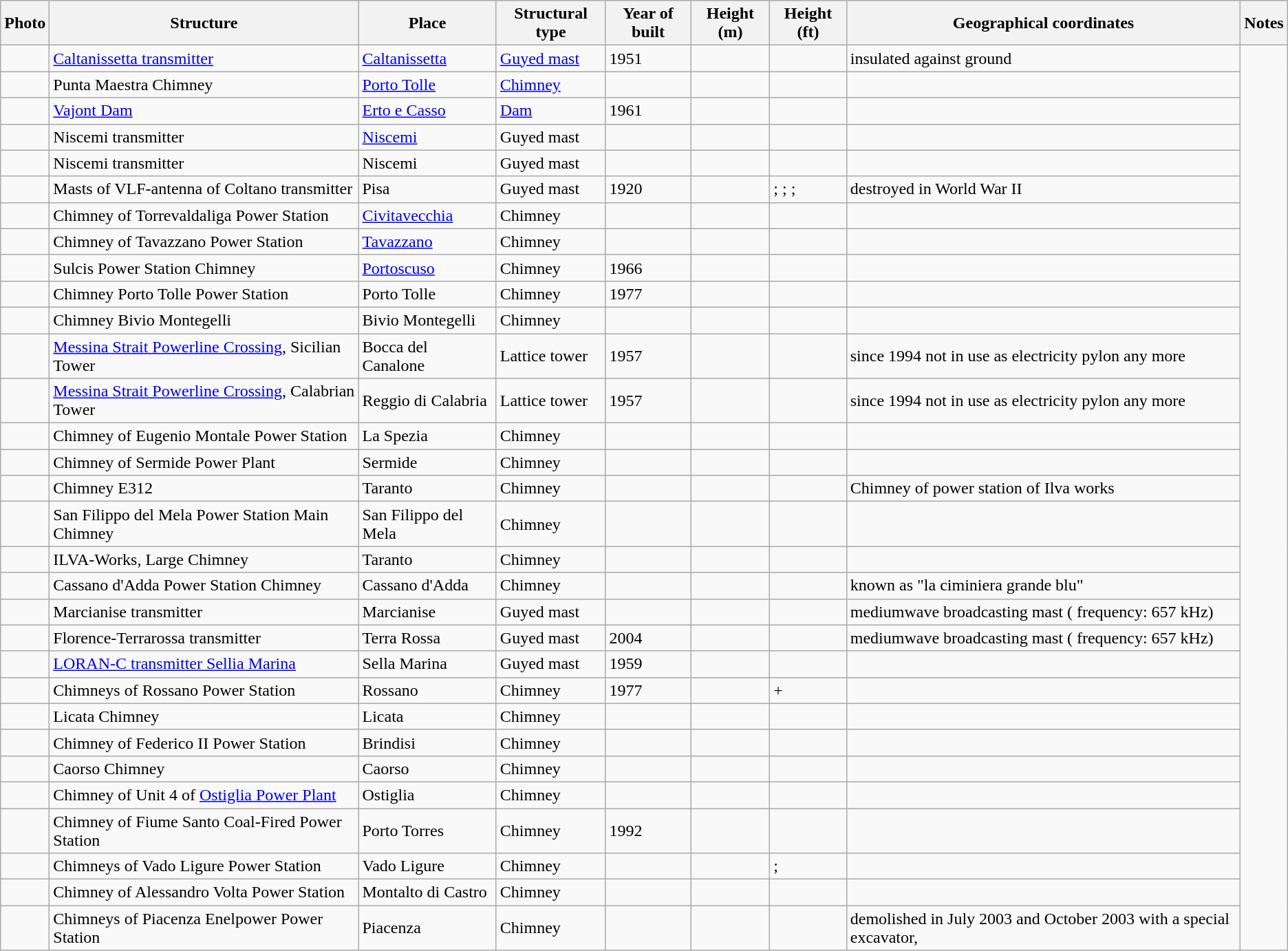<table class="wikitable sortable">
<tr>
<th>Photo</th>
<th>Structure</th>
<th>Place</th>
<th>Structural type</th>
<th>Year of built</th>
<th>Height (m)</th>
<th>Height (ft)</th>
<th>Geographical coordinates</th>
<th>Notes</th>
</tr>
<tr>
<td></td>
<td><a href='#'>Caltanissetta transmitter</a></td>
<td><a href='#'>Caltanissetta</a></td>
<td><a href='#'>Guyed mast</a></td>
<td>1951</td>
<td></td>
<td></td>
<td>insulated against ground</td>
</tr>
<tr>
<td></td>
<td>Punta Maestra Chimney</td>
<td><a href='#'>Porto Tolle</a></td>
<td><a href='#'>Chimney</a></td>
<td></td>
<td></td>
<td></td>
<td></td>
</tr>
<tr>
<td></td>
<td><a href='#'>Vajont Dam</a></td>
<td><a href='#'>Erto e Casso</a></td>
<td><a href='#'>Dam</a></td>
<td>1961</td>
<td></td>
<td></td>
<td></td>
</tr>
<tr>
<td></td>
<td>Niscemi transmitter</td>
<td><a href='#'>Niscemi</a></td>
<td>Guyed mast</td>
<td></td>
<td></td>
<td></td>
<td></td>
</tr>
<tr>
<td></td>
<td>Niscemi transmitter</td>
<td>Niscemi</td>
<td>Guyed mast</td>
<td></td>
<td></td>
<td></td>
<td></td>
</tr>
<tr>
<td></td>
<td>Masts of VLF-antenna of Coltano transmitter</td>
<td>Pisa</td>
<td>Guyed mast</td>
<td>1920</td>
<td></td>
<td>; ; ; </td>
<td>destroyed in World War II</td>
</tr>
<tr>
<td></td>
<td>Chimney of Torrevaldaliga Power Station</td>
<td><a href='#'>Civitavecchia</a></td>
<td>Chimney</td>
<td></td>
<td></td>
<td></td>
<td></td>
</tr>
<tr>
<td></td>
<td>Chimney of Tavazzano Power Station</td>
<td><a href='#'>Tavazzano</a></td>
<td>Chimney</td>
<td></td>
<td></td>
<td></td>
<td></td>
</tr>
<tr>
<td></td>
<td>Sulcis Power Station Chimney</td>
<td><a href='#'>Portoscuso</a></td>
<td>Chimney</td>
<td>1966</td>
<td></td>
<td></td>
<td></td>
</tr>
<tr>
<td></td>
<td>Chimney Porto Tolle Power Station</td>
<td>Porto Tolle</td>
<td>Chimney</td>
<td>1977</td>
<td></td>
<td></td>
<td></td>
</tr>
<tr>
<td></td>
<td>Chimney Bivio Montegelli</td>
<td>Bivio Montegelli</td>
<td>Chimney</td>
<td></td>
<td></td>
<td></td>
<td></td>
</tr>
<tr>
<td></td>
<td><a href='#'>Messina Strait Powerline Crossing</a>, Sicilian Tower</td>
<td>Bocca del Canalone</td>
<td>Lattice tower</td>
<td>1957</td>
<td></td>
<td></td>
<td>since 1994 not in use as electricity pylon any more</td>
</tr>
<tr>
<td></td>
<td><a href='#'>Messina Strait Powerline Crossing</a>, Calabrian Tower</td>
<td>Reggio di Calabria</td>
<td>Lattice tower</td>
<td>1957</td>
<td></td>
<td></td>
<td>since 1994 not in use as electricity pylon any more</td>
</tr>
<tr>
<td></td>
<td>Chimney of Eugenio Montale Power Station</td>
<td>La Spezia</td>
<td>Chimney</td>
<td></td>
<td></td>
<td></td>
<td></td>
</tr>
<tr>
<td></td>
<td>Chimney of Sermide Power Plant</td>
<td>Sermide</td>
<td>Chimney</td>
<td></td>
<td></td>
<td></td>
<td></td>
</tr>
<tr>
<td></td>
<td>Chimney E312</td>
<td>Taranto</td>
<td>Chimney</td>
<td></td>
<td></td>
<td></td>
<td>Chimney of power station of Ilva works</td>
</tr>
<tr>
<td></td>
<td>San Filippo del Mela Power Station Main Chimney</td>
<td>San Filippo del Mela</td>
<td>Chimney</td>
<td></td>
<td></td>
<td></td>
<td></td>
</tr>
<tr>
<td></td>
<td>ILVA-Works, Large Chimney</td>
<td>Taranto</td>
<td>Chimney</td>
<td></td>
<td></td>
<td></td>
<td></td>
</tr>
<tr>
<td></td>
<td>Cassano d'Adda Power Station Chimney</td>
<td>Cassano d'Adda</td>
<td>Chimney</td>
<td></td>
<td></td>
<td></td>
<td>known as "la ciminiera grande blu"</td>
</tr>
<tr>
<td></td>
<td>Marcianise transmitter</td>
<td>Marcianise</td>
<td>Guyed mast</td>
<td></td>
<td></td>
<td></td>
<td>mediumwave broadcasting mast ( frequency: 657 kHz)</td>
</tr>
<tr>
<td></td>
<td>Florence-Terrarossa transmitter</td>
<td>Terra Rossa</td>
<td>Guyed mast</td>
<td>2004</td>
<td></td>
<td></td>
<td>mediumwave broadcasting mast ( frequency: 657 kHz)</td>
</tr>
<tr>
<td></td>
<td><a href='#'>LORAN-C transmitter Sellia Marina</a></td>
<td>Sella Marina</td>
<td>Guyed mast</td>
<td>1959</td>
<td></td>
<td></td>
<td></td>
</tr>
<tr>
<td></td>
<td>Chimneys of Rossano Power Station</td>
<td>Rossano</td>
<td>Chimney</td>
<td>1977</td>
<td></td>
<td> + </td>
<td></td>
</tr>
<tr>
<td></td>
<td>Licata Chimney</td>
<td>Licata</td>
<td>Chimney</td>
<td></td>
<td></td>
<td></td>
<td></td>
</tr>
<tr>
<td></td>
<td>Chimney of Federico II Power Station</td>
<td>Brindisi</td>
<td>Chimney</td>
<td></td>
<td></td>
<td></td>
<td></td>
</tr>
<tr>
<td></td>
<td>Caorso Chimney</td>
<td>Caorso</td>
<td>Chimney</td>
<td></td>
<td></td>
<td></td>
<td></td>
</tr>
<tr>
<td></td>
<td>Chimney of Unit 4 of <a href='#'>Ostiglia Power Plant</a></td>
<td>Ostiglia</td>
<td>Chimney</td>
<td></td>
<td></td>
<td></td>
<td></td>
</tr>
<tr>
<td></td>
<td>Chimney of Fiume Santo Coal-Fired Power Station</td>
<td>Porto Torres</td>
<td>Chimney</td>
<td>1992</td>
<td></td>
<td></td>
<td></td>
</tr>
<tr>
<td></td>
<td>Chimneys of Vado Ligure Power Station</td>
<td>Vado Ligure</td>
<td>Chimney</td>
<td></td>
<td></td>
<td>; </td>
<td></td>
</tr>
<tr>
<td></td>
<td>Chimney of Alessandro Volta Power Station</td>
<td>Montalto di Castro</td>
<td>Chimney</td>
<td></td>
<td></td>
<td></td>
<td></td>
</tr>
<tr>
<td></td>
<td>Chimneys of Piacenza Enelpower Power Station</td>
<td>Piacenza</td>
<td>Chimney</td>
<td></td>
<td></td>
<td></td>
<td>demolished in July 2003 and October 2003 with a special excavator, </td>
</tr>
</table>
